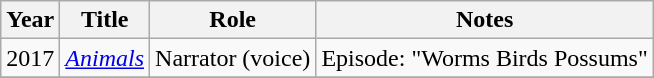<table class="wikitable sortable">
<tr>
<th>Year</th>
<th>Title</th>
<th>Role</th>
<th>Notes</th>
</tr>
<tr>
<td>2017</td>
<td><em><a href='#'>Animals</a></em></td>
<td>Narrator (voice)</td>
<td>Episode: "Worms Birds Possums"</td>
</tr>
<tr>
</tr>
</table>
